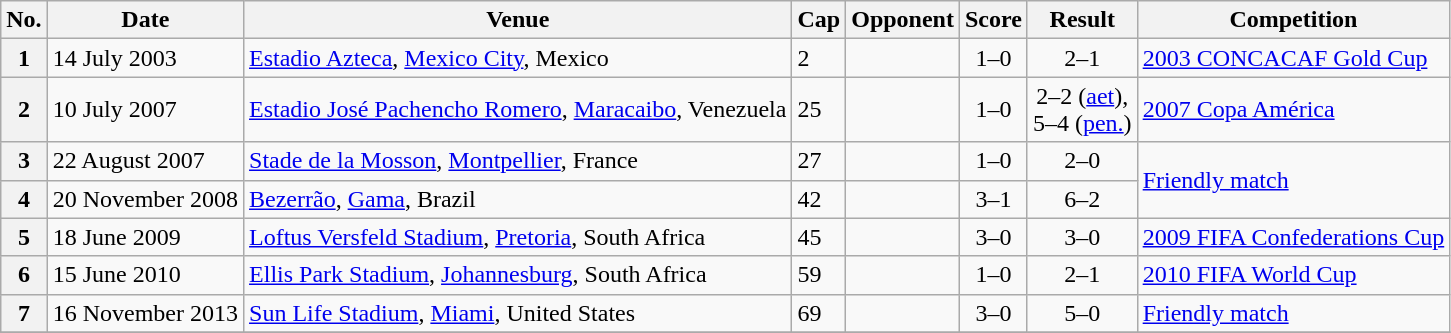<table class="wikitable sortable plainrowheaders">
<tr>
<th scope=col>No.</th>
<th scope=col data-sort-type=date>Date</th>
<th scope=col>Venue</th>
<th scope=col>Cap</th>
<th scope=col>Opponent</th>
<th scope=col>Score</th>
<th scope=col>Result</th>
<th scope=col>Competition</th>
</tr>
<tr>
<th scope=row>1</th>
<td>14 July 2003</td>
<td><a href='#'>Estadio Azteca</a>, <a href='#'>Mexico City</a>, Mexico</td>
<td>2</td>
<td></td>
<td align=center>1–0</td>
<td align=center>2–1</td>
<td><a href='#'>2003 CONCACAF Gold Cup</a></td>
</tr>
<tr>
<th scope=row>2</th>
<td>10 July 2007</td>
<td><a href='#'>Estadio José Pachencho Romero</a>, <a href='#'>Maracaibo</a>, Venezuela</td>
<td>25</td>
<td></td>
<td align=center>1–0</td>
<td align=center>2–2 (<a href='#'>aet</a>),<br>5–4 (<a href='#'>pen.</a>)</td>
<td><a href='#'>2007 Copa América</a></td>
</tr>
<tr>
<th scope=row>3</th>
<td>22 August 2007</td>
<td><a href='#'>Stade de la Mosson</a>, <a href='#'>Montpellier</a>, France</td>
<td>27</td>
<td></td>
<td align=center>1–0</td>
<td align=center>2–0</td>
<td rowspan=2><a href='#'>Friendly match</a></td>
</tr>
<tr>
<th scope=row>4</th>
<td>20 November 2008</td>
<td><a href='#'>Bezerrão</a>, <a href='#'>Gama</a>, Brazil</td>
<td>42</td>
<td></td>
<td align=center>3–1</td>
<td align=center>6–2</td>
</tr>
<tr>
<th scope=row>5</th>
<td>18 June 2009</td>
<td><a href='#'>Loftus Versfeld Stadium</a>, <a href='#'>Pretoria</a>, South Africa</td>
<td>45</td>
<td></td>
<td align=center>3–0</td>
<td align=center>3–0</td>
<td><a href='#'>2009 FIFA Confederations Cup</a></td>
</tr>
<tr>
<th scope=row>6</th>
<td>15 June 2010</td>
<td><a href='#'>Ellis Park Stadium</a>, <a href='#'>Johannesburg</a>, South Africa</td>
<td>59</td>
<td></td>
<td align=center>1–0</td>
<td align=center>2–1</td>
<td><a href='#'>2010 FIFA World Cup</a></td>
</tr>
<tr>
<th scope=row>7</th>
<td>16 November 2013</td>
<td><a href='#'>Sun Life Stadium</a>, <a href='#'>Miami</a>, United States</td>
<td>69</td>
<td></td>
<td align=center>3–0</td>
<td align=center>5–0</td>
<td><a href='#'>Friendly match</a></td>
</tr>
<tr>
</tr>
</table>
